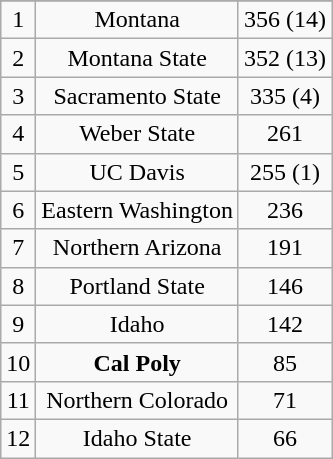<table class="wikitable" style="display: inline-table;">
<tr align="center">
</tr>
<tr align="center">
<td>1</td>
<td>Montana</td>
<td>356 (14)</td>
</tr>
<tr align="center">
<td>2</td>
<td>Montana State</td>
<td>352 (13)</td>
</tr>
<tr align="center">
<td>3</td>
<td>Sacramento State</td>
<td>335 (4)</td>
</tr>
<tr align="center">
<td>4</td>
<td>Weber State</td>
<td>261</td>
</tr>
<tr align="center">
<td>5</td>
<td>UC Davis</td>
<td>255 (1)</td>
</tr>
<tr align="center">
<td>6</td>
<td>Eastern Washington</td>
<td>236</td>
</tr>
<tr align="center">
<td>7</td>
<td>Northern Arizona</td>
<td>191</td>
</tr>
<tr align="center">
<td>8</td>
<td>Portland State</td>
<td>146</td>
</tr>
<tr align="center">
<td>9</td>
<td>Idaho</td>
<td>142</td>
</tr>
<tr align="center">
<td>10</td>
<td><strong>Cal Poly</strong></td>
<td>85</td>
</tr>
<tr align="center">
<td>11</td>
<td>Northern Colorado</td>
<td>71</td>
</tr>
<tr align="center">
<td>12</td>
<td>Idaho State</td>
<td>66</td>
</tr>
</table>
